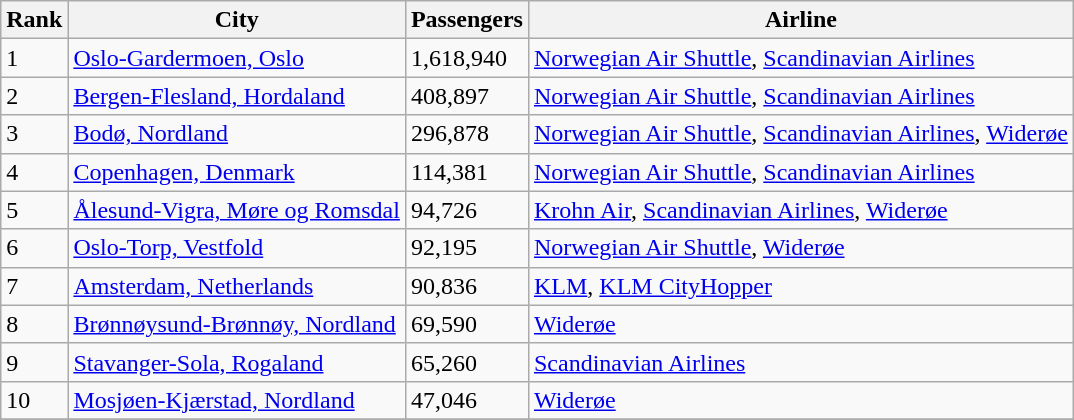<table class="wikitable sortable" style="font-size: 100%" width=align=>
<tr>
<th>Rank</th>
<th>City</th>
<th>Passengers</th>
<th>Airline</th>
</tr>
<tr>
<td>1</td>
<td><a href='#'>Oslo-Gardermoen, Oslo</a></td>
<td>1,618,940</td>
<td><a href='#'>Norwegian Air Shuttle</a>, <a href='#'>Scandinavian Airlines</a></td>
</tr>
<tr>
<td>2</td>
<td><a href='#'>Bergen-Flesland, Hordaland</a></td>
<td>408,897</td>
<td><a href='#'>Norwegian Air Shuttle</a>, <a href='#'>Scandinavian Airlines</a></td>
</tr>
<tr>
<td>3</td>
<td><a href='#'>Bodø, Nordland</a></td>
<td>296,878</td>
<td><a href='#'>Norwegian Air Shuttle</a>, <a href='#'>Scandinavian Airlines</a>, <a href='#'>Widerøe</a></td>
</tr>
<tr>
<td>4</td>
<td><a href='#'>Copenhagen, Denmark</a></td>
<td>114,381</td>
<td><a href='#'>Norwegian Air Shuttle</a>, <a href='#'>Scandinavian Airlines</a></td>
</tr>
<tr>
<td>5</td>
<td><a href='#'>Ålesund-Vigra, Møre og Romsdal</a></td>
<td>94,726</td>
<td><a href='#'>Krohn Air</a>, <a href='#'>Scandinavian Airlines</a>, <a href='#'>Widerøe</a></td>
</tr>
<tr>
<td>6</td>
<td><a href='#'>Oslo-Torp, Vestfold</a></td>
<td>92,195</td>
<td><a href='#'>Norwegian Air Shuttle</a>, <a href='#'>Widerøe</a></td>
</tr>
<tr>
<td>7</td>
<td><a href='#'>Amsterdam, Netherlands</a></td>
<td>90,836</td>
<td><a href='#'>KLM</a>, <a href='#'>KLM CityHopper</a></td>
</tr>
<tr>
<td>8</td>
<td><a href='#'>Brønnøysund-Brønnøy, Nordland</a></td>
<td>69,590</td>
<td><a href='#'>Widerøe</a></td>
</tr>
<tr>
<td>9</td>
<td><a href='#'>Stavanger-Sola, Rogaland</a></td>
<td>65,260</td>
<td><a href='#'>Scandinavian Airlines</a></td>
</tr>
<tr>
<td>10</td>
<td><a href='#'>Mosjøen-Kjærstad, Nordland</a></td>
<td>47,046</td>
<td><a href='#'>Widerøe</a></td>
</tr>
<tr>
</tr>
</table>
